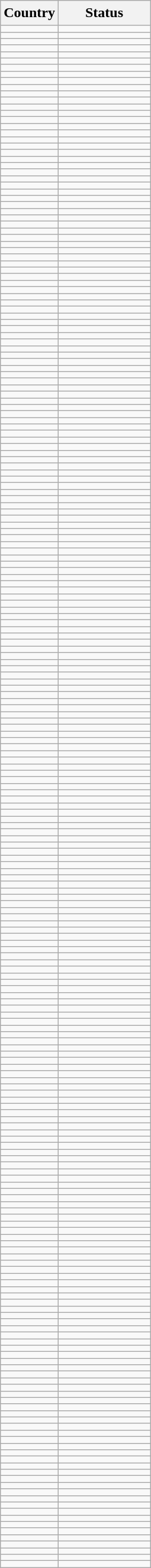<table class="wikitable sortable collapsible" style=line-height:1.3>
<tr>
<th>Country</th>
<th style=width:6em>Status</th>
</tr>
<tr>
<td></td>
<td></td>
</tr>
<tr>
<td></td>
<td></td>
</tr>
<tr>
<td></td>
<td></td>
</tr>
<tr>
<td></td>
<td></td>
</tr>
<tr>
<td></td>
<td></td>
</tr>
<tr>
<td></td>
<td></td>
</tr>
<tr>
<td></td>
<td></td>
</tr>
<tr>
<td></td>
<td></td>
</tr>
<tr>
<td></td>
<td></td>
</tr>
<tr>
<td></td>
<td></td>
</tr>
<tr>
<td></td>
<td></td>
</tr>
<tr>
<td></td>
<td></td>
</tr>
<tr>
<td></td>
<td></td>
</tr>
<tr>
<td></td>
<td></td>
</tr>
<tr>
<td></td>
<td></td>
</tr>
<tr>
<td></td>
<td></td>
</tr>
<tr>
<td></td>
<td></td>
</tr>
<tr>
<td></td>
<td></td>
</tr>
<tr>
<td></td>
<td></td>
</tr>
<tr>
<td></td>
<td></td>
</tr>
<tr>
<td></td>
<td></td>
</tr>
<tr>
<td></td>
<td></td>
</tr>
<tr>
<td></td>
<td></td>
</tr>
<tr>
<td></td>
<td></td>
</tr>
<tr>
<td></td>
<td></td>
</tr>
<tr>
<td></td>
<td></td>
</tr>
<tr>
<td></td>
<td></td>
</tr>
<tr>
<td></td>
<td></td>
</tr>
<tr>
<td></td>
<td></td>
</tr>
<tr>
<td></td>
<td></td>
</tr>
<tr>
<td></td>
<td></td>
</tr>
<tr>
<td></td>
<td></td>
</tr>
<tr>
<td></td>
<td></td>
</tr>
<tr>
<td></td>
<td></td>
</tr>
<tr>
<td></td>
<td></td>
</tr>
<tr>
<td></td>
<td></td>
</tr>
<tr>
<td></td>
<td></td>
</tr>
<tr>
<td></td>
<td></td>
</tr>
<tr>
<td></td>
<td></td>
</tr>
<tr>
<td></td>
<td></td>
</tr>
<tr>
<td></td>
<td></td>
</tr>
<tr>
<td></td>
<td></td>
</tr>
<tr>
<td></td>
<td></td>
</tr>
<tr>
<td></td>
<td></td>
</tr>
<tr>
<td></td>
<td></td>
</tr>
<tr>
<td></td>
<td></td>
</tr>
<tr>
<td></td>
<td></td>
</tr>
<tr>
<td></td>
<td></td>
</tr>
<tr>
<td></td>
<td></td>
</tr>
<tr>
<td></td>
<td></td>
</tr>
<tr>
<td></td>
<td></td>
</tr>
<tr>
<td></td>
<td></td>
</tr>
<tr>
<td></td>
<td></td>
</tr>
<tr>
<td></td>
<td></td>
</tr>
<tr>
<td></td>
<td></td>
</tr>
<tr>
<td></td>
<td></td>
</tr>
<tr>
<td></td>
<td></td>
</tr>
<tr>
<td></td>
<td></td>
</tr>
<tr>
<td></td>
<td></td>
</tr>
<tr>
<td></td>
<td></td>
</tr>
<tr>
<td></td>
<td></td>
</tr>
<tr>
<td></td>
<td></td>
</tr>
<tr>
<td></td>
<td></td>
</tr>
<tr>
<td></td>
<td></td>
</tr>
<tr>
<td></td>
<td></td>
</tr>
<tr>
<td></td>
<td></td>
</tr>
<tr>
<td></td>
<td></td>
</tr>
<tr>
<td></td>
<td></td>
</tr>
<tr>
<td></td>
<td></td>
</tr>
<tr>
<td></td>
<td></td>
</tr>
<tr>
<td></td>
<td></td>
</tr>
<tr>
<td></td>
<td></td>
</tr>
<tr>
<td></td>
<td></td>
</tr>
<tr>
<td></td>
<td></td>
</tr>
<tr>
<td></td>
<td></td>
</tr>
<tr>
<td></td>
<td></td>
</tr>
<tr>
<td></td>
<td></td>
</tr>
<tr>
<td></td>
<td></td>
</tr>
<tr>
<td></td>
<td></td>
</tr>
<tr>
<td></td>
<td></td>
</tr>
<tr>
<td></td>
<td></td>
</tr>
<tr>
<td></td>
<td></td>
</tr>
<tr>
<td></td>
<td></td>
</tr>
<tr>
<td></td>
<td></td>
</tr>
<tr>
<td></td>
<td></td>
</tr>
<tr>
<td></td>
<td></td>
</tr>
<tr>
<td></td>
<td></td>
</tr>
<tr>
<td></td>
<td></td>
</tr>
<tr>
<td></td>
<td></td>
</tr>
<tr>
<td></td>
<td></td>
</tr>
<tr>
<td></td>
<td></td>
</tr>
<tr>
<td></td>
<td></td>
</tr>
<tr>
<td></td>
<td></td>
</tr>
<tr>
<td></td>
<td></td>
</tr>
<tr>
<td></td>
<td></td>
</tr>
<tr>
<td></td>
<td></td>
</tr>
<tr>
<td></td>
<td></td>
</tr>
<tr>
<td></td>
<td></td>
</tr>
<tr>
<td></td>
<td></td>
</tr>
<tr>
<td></td>
<td></td>
</tr>
<tr>
<td></td>
<td></td>
</tr>
<tr>
<td></td>
<td></td>
</tr>
<tr>
<td></td>
<td></td>
</tr>
<tr>
<td></td>
<td></td>
</tr>
<tr>
<td></td>
<td></td>
</tr>
<tr>
<td></td>
<td></td>
</tr>
<tr>
<td></td>
<td></td>
</tr>
<tr>
<td></td>
<td></td>
</tr>
<tr>
<td></td>
<td></td>
</tr>
<tr>
<td></td>
<td></td>
</tr>
<tr>
<td></td>
<td></td>
</tr>
<tr>
<td></td>
<td></td>
</tr>
<tr>
<td></td>
<td></td>
</tr>
<tr>
<td></td>
<td></td>
</tr>
<tr>
<td></td>
<td></td>
</tr>
<tr>
<td></td>
<td></td>
</tr>
<tr>
<td></td>
<td></td>
</tr>
<tr>
<td></td>
<td></td>
</tr>
<tr>
<td></td>
<td></td>
</tr>
<tr>
<td></td>
<td></td>
</tr>
<tr>
<td></td>
<td></td>
</tr>
<tr>
<td></td>
<td></td>
</tr>
<tr>
<td></td>
<td></td>
</tr>
<tr>
<td></td>
<td></td>
</tr>
<tr>
<td></td>
<td></td>
</tr>
<tr>
<td></td>
<td></td>
</tr>
<tr>
<td></td>
<td></td>
</tr>
<tr>
<td></td>
<td></td>
</tr>
<tr>
<td></td>
<td></td>
</tr>
<tr>
<td></td>
<td></td>
</tr>
<tr>
<td></td>
<td></td>
</tr>
<tr>
<td></td>
<td></td>
</tr>
<tr>
<td></td>
<td></td>
</tr>
<tr>
<td></td>
<td></td>
</tr>
<tr>
<td></td>
<td></td>
</tr>
<tr>
<td></td>
<td></td>
</tr>
<tr>
<td></td>
<td></td>
</tr>
<tr>
<td></td>
<td></td>
</tr>
<tr>
<td></td>
<td></td>
</tr>
<tr>
<td></td>
<td></td>
</tr>
<tr>
<td></td>
<td></td>
</tr>
<tr>
<td></td>
<td></td>
</tr>
<tr>
<td></td>
<td></td>
</tr>
<tr>
<td></td>
<td></td>
</tr>
<tr>
<td></td>
<td></td>
</tr>
<tr>
<td></td>
<td></td>
</tr>
<tr>
<td></td>
<td></td>
</tr>
<tr>
<td></td>
<td></td>
</tr>
<tr>
<td></td>
<td></td>
</tr>
<tr>
<td></td>
<td></td>
</tr>
<tr>
<td></td>
<td></td>
</tr>
<tr>
<td></td>
<td></td>
</tr>
<tr>
<td></td>
<td></td>
</tr>
<tr>
<td></td>
<td></td>
</tr>
<tr>
<td></td>
<td></td>
</tr>
<tr>
<td></td>
<td></td>
</tr>
<tr>
<td></td>
<td></td>
</tr>
<tr>
<td></td>
<td></td>
</tr>
<tr>
<td></td>
<td></td>
</tr>
<tr>
<td></td>
<td></td>
</tr>
<tr>
<td></td>
<td></td>
</tr>
<tr>
<td></td>
<td></td>
</tr>
<tr>
<td></td>
<td></td>
</tr>
<tr>
<td></td>
<td></td>
</tr>
<tr>
<td></td>
<td></td>
</tr>
<tr>
<td></td>
<td></td>
</tr>
<tr>
<td></td>
<td></td>
</tr>
<tr>
<td></td>
<td></td>
</tr>
<tr>
<td></td>
<td></td>
</tr>
<tr>
<td></td>
<td></td>
</tr>
<tr>
<td></td>
<td></td>
</tr>
<tr>
<td></td>
<td></td>
</tr>
<tr>
<td></td>
<td></td>
</tr>
<tr>
<td></td>
<td></td>
</tr>
<tr>
<td></td>
<td></td>
</tr>
<tr>
<td></td>
<td></td>
</tr>
<tr>
<td></td>
<td></td>
</tr>
<tr>
<td></td>
<td></td>
</tr>
<tr>
<td></td>
<td></td>
</tr>
<tr>
<td></td>
<td></td>
</tr>
<tr>
<td></td>
<td></td>
</tr>
<tr>
<td></td>
<td></td>
</tr>
<tr>
<td></td>
<td></td>
</tr>
<tr>
<td></td>
<td></td>
</tr>
<tr>
<td></td>
<td></td>
</tr>
<tr>
<td></td>
<td></td>
</tr>
<tr>
<td></td>
<td></td>
</tr>
<tr>
<td></td>
<td></td>
</tr>
<tr>
<td></td>
<td></td>
</tr>
<tr>
<td></td>
<td></td>
</tr>
<tr>
<td></td>
<td></td>
</tr>
<tr>
<td></td>
<td></td>
</tr>
<tr>
<td></td>
<td></td>
</tr>
<tr>
<td></td>
<td></td>
</tr>
<tr>
<td></td>
<td></td>
</tr>
<tr>
<td></td>
<td></td>
</tr>
<tr>
<td></td>
<td></td>
</tr>
<tr>
<td></td>
<td></td>
</tr>
<tr>
<td></td>
<td></td>
</tr>
<tr>
<td></td>
<td></td>
</tr>
<tr>
<td></td>
<td></td>
</tr>
<tr>
<td></td>
<td></td>
</tr>
<tr>
<td></td>
<td></td>
</tr>
<tr>
<td></td>
<td></td>
</tr>
<tr>
<td></td>
<td></td>
</tr>
<tr>
<td></td>
<td></td>
</tr>
<tr>
<td></td>
<td></td>
</tr>
<tr>
<td></td>
<td></td>
</tr>
<tr>
<td></td>
<td></td>
</tr>
<tr>
<td></td>
<td></td>
</tr>
<tr>
<td></td>
<td></td>
</tr>
<tr>
<td></td>
<td></td>
</tr>
<tr>
<td></td>
<td></td>
</tr>
<tr>
<td></td>
<td></td>
</tr>
<tr>
<td></td>
<td></td>
</tr>
<tr>
<td></td>
<td></td>
</tr>
<tr>
<td></td>
<td></td>
</tr>
<tr>
<td></td>
<td></td>
</tr>
<tr>
<td></td>
<td></td>
</tr>
<tr>
<td></td>
<td></td>
</tr>
<tr>
<td></td>
<td></td>
</tr>
<tr>
<td></td>
<td></td>
</tr>
<tr>
<td></td>
<td></td>
</tr>
<tr>
<td></td>
<td></td>
</tr>
<tr>
<td></td>
<td></td>
</tr>
<tr>
<td></td>
<td></td>
</tr>
<tr>
<td></td>
<td></td>
</tr>
<tr>
<td></td>
<td></td>
</tr>
<tr>
<td></td>
<td></td>
</tr>
<tr>
<td></td>
<td></td>
</tr>
<tr>
<td></td>
<td></td>
</tr>
<tr>
<td></td>
<td></td>
</tr>
<tr>
<td></td>
<td></td>
</tr>
<tr>
<td></td>
<td></td>
</tr>
<tr>
<td></td>
<td></td>
</tr>
<tr>
<td></td>
<td></td>
</tr>
</table>
